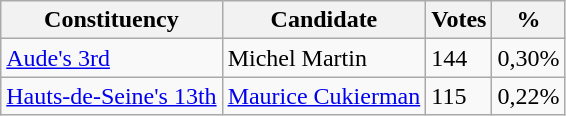<table class="wikitable">
<tr>
<th>Constituency</th>
<th>Candidate</th>
<th>Votes</th>
<th>%</th>
</tr>
<tr>
<td><a href='#'>Aude's 3rd</a></td>
<td>Michel Martin</td>
<td>144</td>
<td>0,30%</td>
</tr>
<tr>
<td><a href='#'>Hauts-de-Seine's 13th</a></td>
<td><a href='#'>Maurice Cukierman</a></td>
<td>115</td>
<td>0,22%</td>
</tr>
</table>
